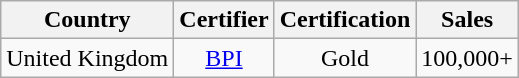<table class="wikitable">
<tr>
<th style="text-align:center;">Country</th>
<th style="text-align:center;">Certifier</th>
<th style="text-align:center;">Certification</th>
<th style="text-align:center;">Sales</th>
</tr>
<tr>
<td align="left">United Kingdom</td>
<td style="text-align:center;"><a href='#'>BPI</a></td>
<td style="text-align:center;">Gold</td>
<td style="text-align:center;">100,000+</td>
</tr>
</table>
